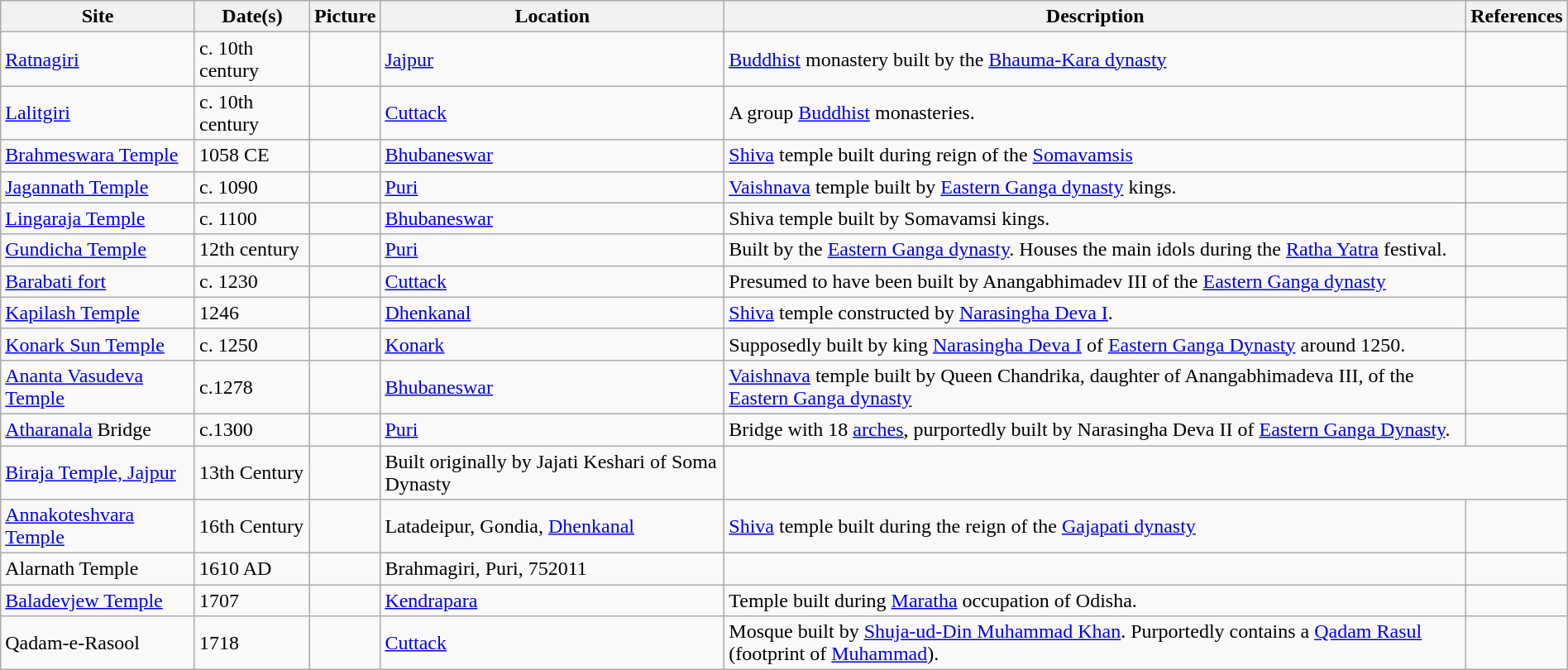<table class="wikitable sortable" width=100%>
<tr>
<th>Site</th>
<th>Date(s)</th>
<th class="unsortable">Picture</th>
<th class="unsortable">Location</th>
<th class="unsortable">Description</th>
<th class="unsortable">References</th>
</tr>
<tr>
<td><a href='#'>Ratnagiri</a></td>
<td>c. 10th century</td>
<td></td>
<td><a href='#'>Jajpur</a></td>
<td><a href='#'>Buddhist</a> monastery built by the <a href='#'>Bhauma-Kara dynasty</a></td>
<td></td>
</tr>
<tr>
<td><a href='#'>Lalitgiri</a></td>
<td>c. 10th century</td>
<td></td>
<td><a href='#'>Cuttack</a></td>
<td>A group <a href='#'>Buddhist</a> monasteries.</td>
<td></td>
</tr>
<tr>
<td><a href='#'>Brahmeswara Temple</a></td>
<td>1058 CE</td>
<td></td>
<td><a href='#'>Bhubaneswar</a></td>
<td><a href='#'>Shiva</a> temple built during reign of the <a href='#'>Somavamsis</a></td>
<td></td>
</tr>
<tr>
<td><a href='#'>Jagannath Temple</a></td>
<td>c. 1090</td>
<td></td>
<td><a href='#'>Puri</a></td>
<td><a href='#'>Vaishnava</a> temple built by <a href='#'>Eastern Ganga dynasty</a> kings.</td>
<td></td>
</tr>
<tr>
<td><a href='#'>Lingaraja Temple</a></td>
<td>c. 1100</td>
<td></td>
<td><a href='#'>Bhubaneswar</a></td>
<td>Shiva temple built by Somavamsi kings.</td>
<td></td>
</tr>
<tr>
<td><a href='#'>Gundicha Temple</a></td>
<td>12th century</td>
<td></td>
<td><a href='#'>Puri</a></td>
<td>Built by the <a href='#'>Eastern Ganga dynasty</a>. Houses the main idols during the <a href='#'>Ratha Yatra</a> festival.</td>
<td></td>
</tr>
<tr>
<td><a href='#'>Barabati fort</a></td>
<td>c. 1230</td>
<td></td>
<td><a href='#'>Cuttack</a></td>
<td>Presumed to have been built by Anangabhimadev III of the <a href='#'>Eastern Ganga dynasty</a></td>
<td></td>
</tr>
<tr>
<td><a href='#'>Kapilash Temple</a></td>
<td>1246</td>
<td></td>
<td><a href='#'>Dhenkanal</a></td>
<td><a href='#'>Shiva</a> temple constructed by <a href='#'>Narasingha Deva I</a>.</td>
<td></td>
</tr>
<tr>
<td><a href='#'>Konark Sun Temple</a></td>
<td>c. 1250</td>
<td></td>
<td><a href='#'>Konark</a></td>
<td>Supposedly built by king <a href='#'>Narasingha Deva I</a> of <a href='#'>Eastern Ganga Dynasty</a> around 1250.</td>
<td></td>
</tr>
<tr>
<td><a href='#'>Ananta Vasudeva Temple</a></td>
<td>c.1278</td>
<td></td>
<td><a href='#'>Bhubaneswar</a></td>
<td><a href='#'>Vaishnava</a> temple built by Queen Chandrika, daughter of Anangabhimadeva III, of the <a href='#'>Eastern Ganga dynasty</a></td>
<td></td>
</tr>
<tr>
<td><a href='#'>Atharanala</a> Bridge</td>
<td>c.1300</td>
<td></td>
<td><a href='#'>Puri</a> <br> </td>
<td>Bridge with 18 <a href='#'>arches</a>, purportedly built by Narasingha Deva II of <a href='#'>Eastern Ganga Dynasty</a>.</td>
<td></td>
</tr>
<tr>
<td><a href='#'>Biraja Temple, Jajpur</a></td>
<td>13th Century</td>
<td></td>
<td>Built originally by Jajati Keshari of Soma Dynasty</td>
</tr>
<tr>
<td><a href='#'>Annakoteshvara Temple</a></td>
<td>16th Century</td>
<td></td>
<td>Latadeipur, Gondia, <a href='#'>Dhenkanal</a></td>
<td><a href='#'>Shiva</a> temple built during the reign of the <a href='#'>Gajapati dynasty</a></td>
<td></td>
</tr>
<tr>
<td>Alarnath Temple</td>
<td>1610 AD</td>
<td></td>
<td>Brahmagiri, Puri, 752011</td>
<td></td>
<td></td>
</tr>
<tr>
<td><a href='#'>Baladevjew Temple</a></td>
<td>1707</td>
<td></td>
<td><a href='#'>Kendrapara</a></td>
<td>Temple built during <a href='#'>Maratha</a> occupation of Odisha.</td>
<td></td>
</tr>
<tr>
<td>Qadam-e-Rasool</td>
<td>1718</td>
<td></td>
<td><a href='#'>Cuttack</a></td>
<td>Mosque built by <a href='#'>Shuja-ud-Din Muhammad Khan</a>. Purportedly contains a <a href='#'>Qadam Rasul</a> (footprint of <a href='#'>Muhammad</a>).</td>
<td></td>
</tr>
</table>
